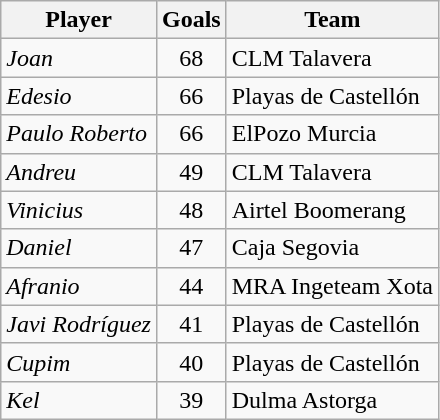<table class="wikitable">
<tr>
<th>Player</th>
<th>Goals</th>
<th>Team</th>
</tr>
<tr>
<td><em>Joan</em></td>
<td style="text-align:center;">68</td>
<td>CLM Talavera</td>
</tr>
<tr>
<td><em>Edesio</em></td>
<td style="text-align:center;">66</td>
<td>Playas de Castellón</td>
</tr>
<tr>
<td><em>Paulo Roberto</em></td>
<td style="text-align:center;">66</td>
<td>ElPozo Murcia</td>
</tr>
<tr>
<td><em>Andreu</em></td>
<td style="text-align:center;">49</td>
<td>CLM Talavera</td>
</tr>
<tr>
<td><em>Vinicius</em></td>
<td style="text-align:center;">48</td>
<td>Airtel Boomerang</td>
</tr>
<tr>
<td><em>Daniel</em></td>
<td style="text-align:center;">47</td>
<td>Caja Segovia</td>
</tr>
<tr>
<td><em>Afranio</em></td>
<td style="text-align:center;">44</td>
<td>MRA Ingeteam Xota</td>
</tr>
<tr>
<td><em>Javi Rodríguez</em></td>
<td style="text-align:center;">41</td>
<td>Playas de Castellón</td>
</tr>
<tr>
<td><em>Cupim</em></td>
<td style="text-align:center;">40</td>
<td>Playas de Castellón</td>
</tr>
<tr>
<td><em>Kel</em></td>
<td style="text-align:center;">39</td>
<td>Dulma Astorga</td>
</tr>
</table>
